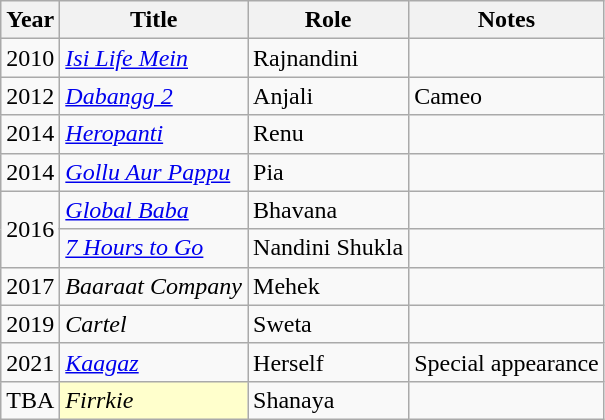<table class="wikitable">
<tr>
<th>Year</th>
<th>Title</th>
<th>Role</th>
<th>Notes</th>
</tr>
<tr>
<td>2010</td>
<td><em><a href='#'>Isi Life Mein</a></em></td>
<td>Rajnandini</td>
<td></td>
</tr>
<tr>
<td>2012</td>
<td><em><a href='#'>Dabangg 2</a></em></td>
<td>Anjali</td>
<td>Cameo</td>
</tr>
<tr>
<td>2014</td>
<td><em><a href='#'>Heropanti</a></em></td>
<td>Renu</td>
<td></td>
</tr>
<tr>
<td>2014</td>
<td><em><a href='#'>Gollu Aur Pappu</a></em></td>
<td>Pia</td>
<td></td>
</tr>
<tr>
<td rowspan="2">2016</td>
<td><em><a href='#'>Global Baba</a></em></td>
<td>Bhavana</td>
<td></td>
</tr>
<tr>
<td><em><a href='#'>7 Hours to Go</a></em></td>
<td>Nandini Shukla</td>
<td></td>
</tr>
<tr>
<td>2017</td>
<td><em>Baaraat Company</em></td>
<td>Mehek</td>
<td></td>
</tr>
<tr>
<td>2019</td>
<td><em>Cartel</em></td>
<td>Sweta</td>
<td></td>
</tr>
<tr>
<td>2021</td>
<td><em><a href='#'>Kaagaz</a></em></td>
<td>Herself</td>
<td>Special appearance</td>
</tr>
<tr>
<td>TBA</td>
<td style="background:#FFFFCC;"><em>Firrkie</em> </td>
<td>Shanaya</td>
<td></td>
</tr>
</table>
